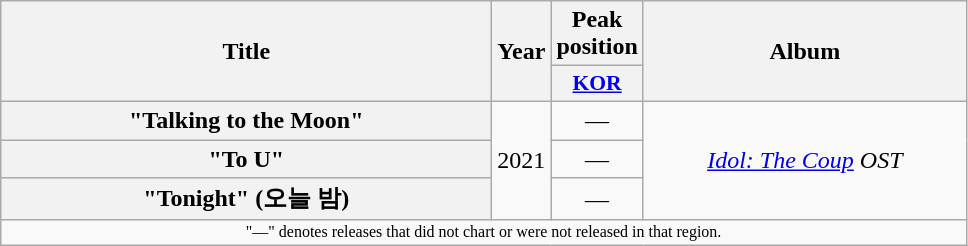<table class="wikitable plainrowheaders" style="text-align:center;">
<tr>
<th scope="col" rowspan="2" style="width:20em;">Title</th>
<th scope="col" rowspan="2" style="width:2em;">Year</th>
<th scope="col">Peak position</th>
<th scope="col" rowspan="2" style="width:13em;">Album</th>
</tr>
<tr>
<th scope="col" style="width:3em;font-size:90%;"><a href='#'>KOR</a><br></th>
</tr>
<tr>
<th scope="row">"Talking to the Moon" </th>
<td rowspan="3">2021</td>
<td>—</td>
<td rowspan="3"><em><a href='#'>Idol: The Coup</a> OST</em></td>
</tr>
<tr>
<th scope="row">"To U" </th>
<td>—</td>
</tr>
<tr>
<th scope="row">"Tonight" (오늘 밤)<br> </th>
<td>—</td>
</tr>
<tr>
<td colspan="4" style="font-size:8pt;">"—" denotes releases that did not chart or were not released in that region.</td>
</tr>
</table>
